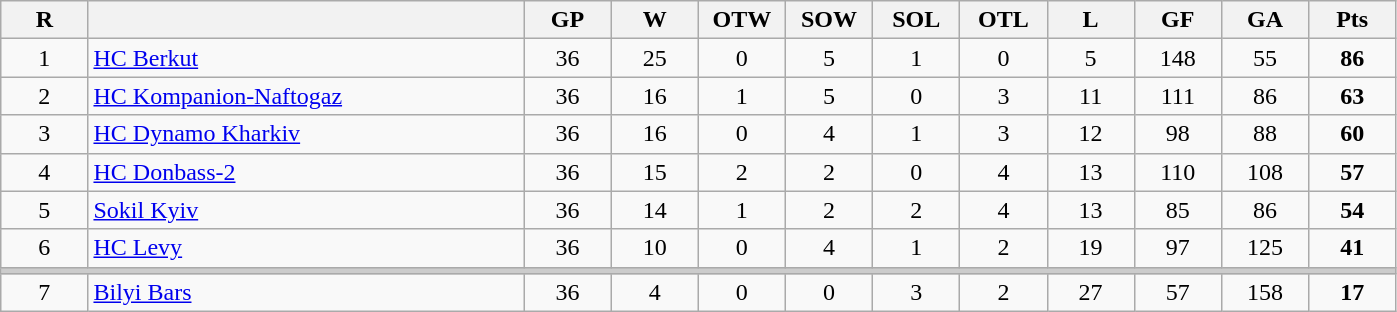<table class="wikitable sortable" style="text-align:center;">
<tr>
<th bgcolor="#DDDDFF" width="5%">R</th>
<th bgcolor="#DDDDFF" width="25%"></th>
<th bgcolor="#DDDDFF" width="5%">GP</th>
<th bgcolor="#DDDDFF" width="5%">W</th>
<th bgcolor="#DDDDFF" width="5%">OTW</th>
<th bgcolor="#DDDDFF" width="5%">SOW</th>
<th bgcolor="#DDDDFF" width="5%">SOL</th>
<th bgcolor="#DDDDFF" width="5%">OTL</th>
<th bgcolor="#DDDDFF" width="5%">L</th>
<th bgcolor="#DDDDFF" width="5%">GF</th>
<th bgcolor="#DDDDFF" width="5%">GA</th>
<th bgcolor="#DDDDFF" width="5%">Pts</th>
</tr>
<tr>
<td>1</td>
<td align=left><a href='#'>HC Berkut</a></td>
<td>36</td>
<td>25</td>
<td>0</td>
<td>5</td>
<td>1</td>
<td>0</td>
<td>5</td>
<td>148</td>
<td>55</td>
<td><strong>86</strong></td>
</tr>
<tr>
<td>2</td>
<td align=left><a href='#'>HC Kompanion-Naftogaz</a></td>
<td>36</td>
<td>16</td>
<td>1</td>
<td>5</td>
<td>0</td>
<td>3</td>
<td>11</td>
<td>111</td>
<td>86</td>
<td><strong>63</strong></td>
</tr>
<tr>
<td>3</td>
<td align=left><a href='#'>HC Dynamo Kharkiv</a></td>
<td>36</td>
<td>16</td>
<td>0</td>
<td>4</td>
<td>1</td>
<td>3</td>
<td>12</td>
<td>98</td>
<td>88</td>
<td><strong>60</strong></td>
</tr>
<tr>
<td>4</td>
<td align=left><a href='#'>HC Donbass-2</a></td>
<td>36</td>
<td>15</td>
<td>2</td>
<td>2</td>
<td>0</td>
<td>4</td>
<td>13</td>
<td>110</td>
<td>108</td>
<td><strong>57</strong></td>
</tr>
<tr>
<td>5</td>
<td align=left><a href='#'>Sokil Kyiv</a></td>
<td>36</td>
<td>14</td>
<td>1</td>
<td>2</td>
<td>2</td>
<td>4</td>
<td>13</td>
<td>85</td>
<td>86</td>
<td><strong>54</strong></td>
</tr>
<tr>
<td>6</td>
<td align=left><a href='#'>HC Levy</a></td>
<td>36</td>
<td>10</td>
<td>0</td>
<td>4</td>
<td>1</td>
<td>2</td>
<td>19</td>
<td>97</td>
<td>125</td>
<td><strong>41</strong></td>
</tr>
<tr class="unsortable" style="color:#cccccc;background-color:#cccccc;height:3px">
<td colspan="13" style="height:3px;font-size:1px"></td>
</tr>
<tr>
<td>7</td>
<td align=left><a href='#'>Bilyi Bars</a></td>
<td>36</td>
<td>4</td>
<td>0</td>
<td>0</td>
<td>3</td>
<td>2</td>
<td>27</td>
<td>57</td>
<td>158</td>
<td><strong>17</strong></td>
</tr>
</table>
